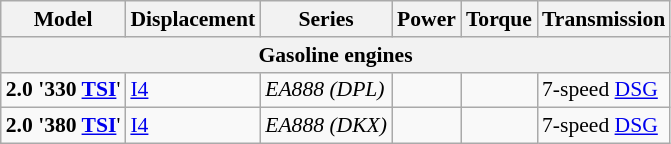<table class="wikitable" style="text-align:left; font-size:90%;">
<tr>
<th>Model</th>
<th>Displacement</th>
<th>Series</th>
<th>Power</th>
<th>Torque</th>
<th>Transmission</th>
</tr>
<tr>
<th colspan="6" >Gasoline engines</th>
</tr>
<tr>
<td><strong>2.0 '330 <a href='#'>TSI</a></strong>'</td>
<td> <a href='#'>I4</a></td>
<td><em>EA888 (DPL)</em></td>
<td></td>
<td></td>
<td>7-speed <a href='#'>DSG</a></td>
</tr>
<tr>
<td><strong>2.0 '380 <a href='#'>TSI</a></strong>'</td>
<td> <a href='#'>I4</a></td>
<td><em>EA888 (DKX)</em></td>
<td></td>
<td></td>
<td>7-speed <a href='#'>DSG</a></td>
</tr>
</table>
